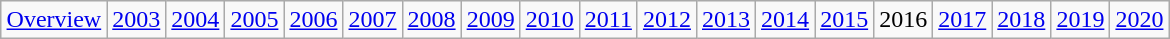<table class="wikitable" style="margin: 1em auto;">
<tr --->
<td><a href='#'>Overview</a></td>
<td><a href='#'>2003</a></td>
<td><a href='#'>2004</a></td>
<td><a href='#'>2005</a></td>
<td><a href='#'>2006</a></td>
<td><a href='#'>2007</a></td>
<td><a href='#'>2008</a></td>
<td><a href='#'>2009</a></td>
<td><a href='#'>2010</a></td>
<td><a href='#'>2011</a></td>
<td><a href='#'>2012</a></td>
<td><a href='#'>2013</a></td>
<td><a href='#'>2014</a></td>
<td><a href='#'>2015</a></td>
<td>2016</td>
<td><a href='#'>2017</a></td>
<td><a href='#'>2018</a></td>
<td><a href='#'>2019</a></td>
<td><a href='#'>2020</a></td>
</tr>
</table>
